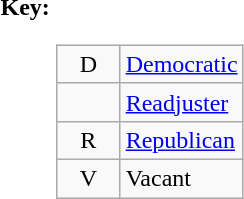<table>
<tr valign=top>
<th>Key:</th>
<td><br><table class=wikitable>
<tr>
<td align=center width=35px >D</td>
<td><a href='#'>Democratic</a></td>
</tr>
<tr>
<td align=center width=35px ></td>
<td><a href='#'>Readjuster</a></td>
</tr>
<tr>
<td align=center width=35px >R</td>
<td><a href='#'>Republican</a></td>
</tr>
<tr>
<td align=center width=35px >V</td>
<td>Vacant</td>
</tr>
</table>
</td>
</tr>
</table>
